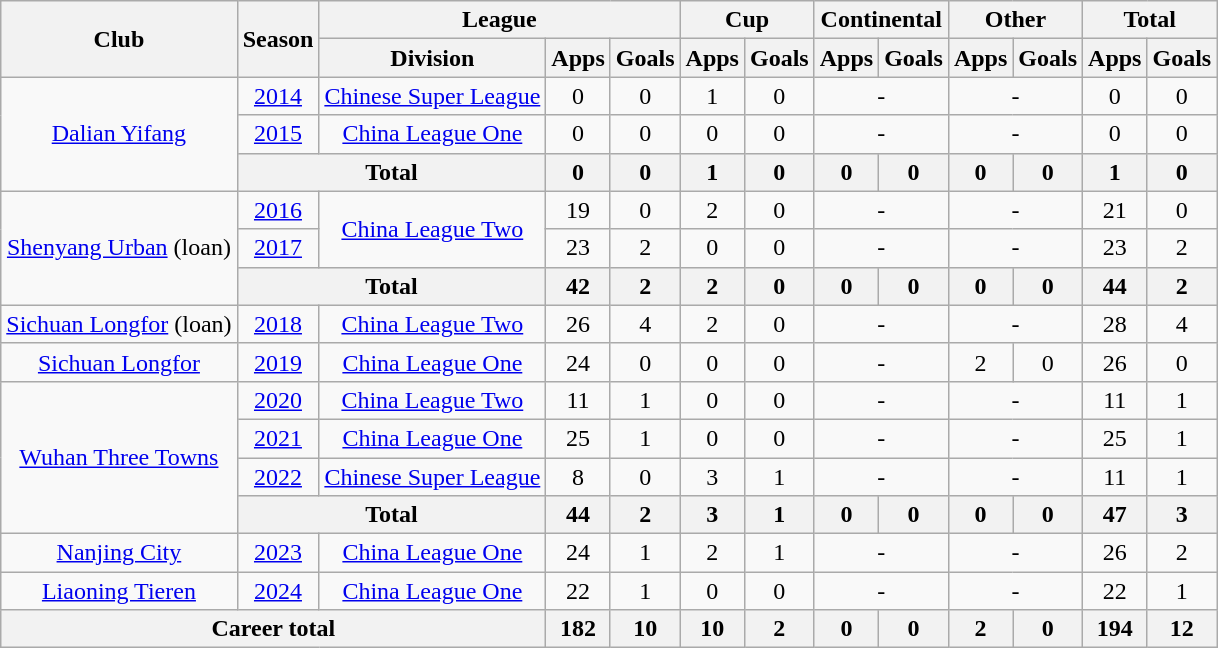<table class="wikitable" style="text-align: center">
<tr>
<th rowspan="2">Club</th>
<th rowspan="2">Season</th>
<th colspan="3">League</th>
<th colspan="2">Cup</th>
<th colspan="2">Continental</th>
<th colspan="2">Other</th>
<th colspan="2">Total</th>
</tr>
<tr>
<th>Division</th>
<th>Apps</th>
<th>Goals</th>
<th>Apps</th>
<th>Goals</th>
<th>Apps</th>
<th>Goals</th>
<th>Apps</th>
<th>Goals</th>
<th>Apps</th>
<th>Goals</th>
</tr>
<tr>
<td rowspan="3"><a href='#'>Dalian Yifang</a></td>
<td><a href='#'>2014</a></td>
<td><a href='#'>Chinese Super League</a></td>
<td>0</td>
<td>0</td>
<td>1</td>
<td>0</td>
<td colspan="2">-</td>
<td colspan="2">-</td>
<td>0</td>
<td>0</td>
</tr>
<tr>
<td><a href='#'>2015</a></td>
<td><a href='#'>China League One</a></td>
<td>0</td>
<td>0</td>
<td>0</td>
<td>0</td>
<td colspan="2">-</td>
<td colspan="2">-</td>
<td>0</td>
<td>0</td>
</tr>
<tr>
<th colspan=2>Total</th>
<th>0</th>
<th>0</th>
<th>1</th>
<th>0</th>
<th>0</th>
<th>0</th>
<th>0</th>
<th>0</th>
<th>1</th>
<th>0</th>
</tr>
<tr>
<td rowspan="3"><a href='#'>Shenyang Urban</a> (loan)</td>
<td><a href='#'>2016</a></td>
<td rowspan="2"><a href='#'>China League Two</a></td>
<td>19</td>
<td>0</td>
<td>2</td>
<td>0</td>
<td colspan="2">-</td>
<td colspan="2">-</td>
<td>21</td>
<td>0</td>
</tr>
<tr>
<td><a href='#'>2017</a></td>
<td>23</td>
<td>2</td>
<td>0</td>
<td>0</td>
<td colspan="2">-</td>
<td colspan="2">-</td>
<td>23</td>
<td>2</td>
</tr>
<tr>
<th colspan=2>Total</th>
<th>42</th>
<th>2</th>
<th>2</th>
<th>0</th>
<th>0</th>
<th>0</th>
<th>0</th>
<th>0</th>
<th>44</th>
<th>2</th>
</tr>
<tr>
<td><a href='#'>Sichuan Longfor</a> (loan)</td>
<td><a href='#'>2018</a></td>
<td><a href='#'>China League Two</a></td>
<td>26</td>
<td>4</td>
<td>2</td>
<td>0</td>
<td colspan="2">-</td>
<td colspan="2">-</td>
<td>28</td>
<td>4</td>
</tr>
<tr>
<td><a href='#'>Sichuan Longfor</a></td>
<td><a href='#'>2019</a></td>
<td><a href='#'>China League One</a></td>
<td>24</td>
<td>0</td>
<td>0</td>
<td>0</td>
<td colspan="2">-</td>
<td>2</td>
<td>0</td>
<td>26</td>
<td>0</td>
</tr>
<tr>
<td rowspan="4"><a href='#'>Wuhan Three Towns</a></td>
<td><a href='#'>2020</a></td>
<td><a href='#'>China League Two</a></td>
<td>11</td>
<td>1</td>
<td>0</td>
<td>0</td>
<td colspan="2">-</td>
<td colspan="2">-</td>
<td>11</td>
<td>1</td>
</tr>
<tr>
<td><a href='#'>2021</a></td>
<td><a href='#'>China League One</a></td>
<td>25</td>
<td>1</td>
<td>0</td>
<td>0</td>
<td colspan="2">-</td>
<td colspan="2">-</td>
<td>25</td>
<td>1</td>
</tr>
<tr>
<td><a href='#'>2022</a></td>
<td><a href='#'>Chinese Super League</a></td>
<td>8</td>
<td>0</td>
<td>3</td>
<td>1</td>
<td colspan="2">-</td>
<td colspan="2">-</td>
<td>11</td>
<td>1</td>
</tr>
<tr>
<th colspan=2>Total</th>
<th>44</th>
<th>2</th>
<th>3</th>
<th>1</th>
<th>0</th>
<th>0</th>
<th>0</th>
<th>0</th>
<th>47</th>
<th>3</th>
</tr>
<tr>
<td><a href='#'>Nanjing City</a></td>
<td><a href='#'>2023</a></td>
<td><a href='#'>China League One</a></td>
<td>24</td>
<td>1</td>
<td>2</td>
<td>1</td>
<td colspan="2">-</td>
<td colspan="2">-</td>
<td>26</td>
<td>2</td>
</tr>
<tr>
<td><a href='#'>Liaoning Tieren</a></td>
<td><a href='#'>2024</a></td>
<td><a href='#'>China League One</a></td>
<td>22</td>
<td>1</td>
<td>0</td>
<td>0</td>
<td colspan="2">-</td>
<td colspan="2">-</td>
<td>22</td>
<td>1</td>
</tr>
<tr>
<th colspan=3>Career total</th>
<th>182</th>
<th>10</th>
<th>10</th>
<th>2</th>
<th>0</th>
<th>0</th>
<th>2</th>
<th>0</th>
<th>194</th>
<th>12</th>
</tr>
</table>
